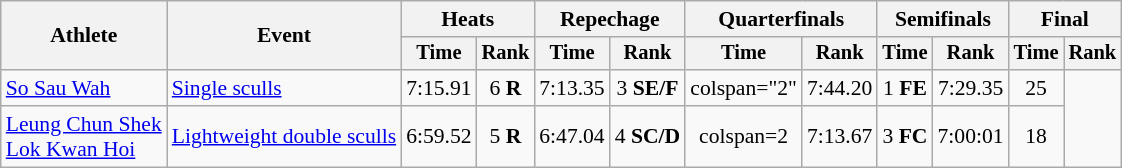<table class="wikitable" style="font-size:90%">
<tr>
<th rowspan="2">Athlete</th>
<th rowspan="2">Event</th>
<th colspan="2">Heats</th>
<th colspan="2">Repechage</th>
<th colspan=2>Quarterfinals</th>
<th colspan="2">Semifinals</th>
<th colspan="2">Final</th>
</tr>
<tr style="font-size:95%">
<th>Time</th>
<th>Rank</th>
<th>Time</th>
<th>Rank</th>
<th>Time</th>
<th>Rank</th>
<th>Time</th>
<th>Rank</th>
<th>Time</th>
<th>Rank</th>
</tr>
<tr align=center>
<td align=left><a href='#'>So Sau Wah</a></td>
<td align=left><a href='#'>Single sculls</a></td>
<td>7:15.91</td>
<td>6 <strong>R</strong></td>
<td>7:13.35</td>
<td>3 <strong>SE/F</strong></td>
<td>colspan="2" </td>
<td>7:44.20</td>
<td>1 <strong>FE</strong></td>
<td>7:29.35</td>
<td>25</td>
</tr>
<tr align=center>
<td align=left><a href='#'>Leung Chun Shek</a><br><a href='#'>Lok Kwan Hoi</a></td>
<td align=left><a href='#'>Lightweight double sculls</a></td>
<td>6:59.52</td>
<td>5 <strong>R</strong></td>
<td>6:47.04</td>
<td>4 <strong>SC/D</strong></td>
<td>colspan=2 </td>
<td>7:13.67</td>
<td>3 <strong>FC</strong></td>
<td>7:00:01</td>
<td>18</td>
</tr>
</table>
